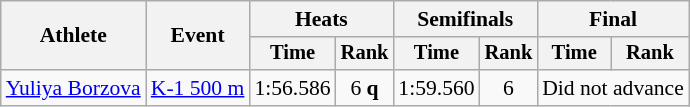<table class="wikitable" style="font-size:90%">
<tr>
<th rowspan=2>Athlete</th>
<th rowspan=2>Event</th>
<th colspan=2>Heats</th>
<th colspan=2>Semifinals</th>
<th colspan=2>Final</th>
</tr>
<tr style="font-size:95%">
<th>Time</th>
<th>Rank</th>
<th>Time</th>
<th>Rank</th>
<th>Time</th>
<th>Rank</th>
</tr>
<tr align=center>
<td align=left><a href='#'>Yuliya Borzova</a></td>
<td align=left><a href='#'>K-1 500 m</a></td>
<td>1:56.586</td>
<td>6 <strong>q</strong></td>
<td>1:59.560</td>
<td>6</td>
<td colspan=2>Did not advance</td>
</tr>
</table>
